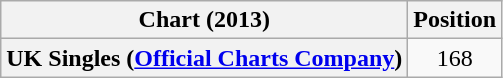<table class="wikitable plainrowheaders" style="text-align:center;">
<tr>
<th scope="col">Chart (2013)</th>
<th scope="col">Position</th>
</tr>
<tr>
<th scope="row">UK Singles (<a href='#'>Official Charts Company</a>)</th>
<td style="text-align:center">168</td>
</tr>
</table>
